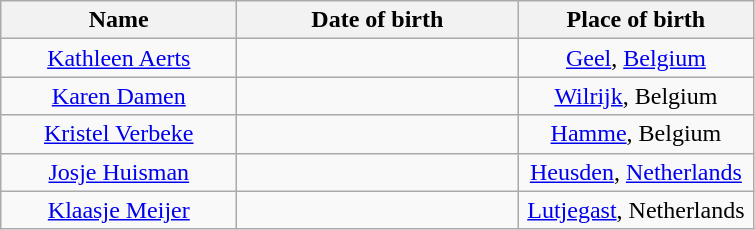<table class="wikitable" style="text-align:center;">
<tr>
<th style="width:150px;">Name</th>
<th style="width:180px;">Date of birth</th>
<th style="width:150px;">Place of birth</th>
</tr>
<tr>
<td><a href='#'>Kathleen Aerts</a></td>
<td></td>
<td><a href='#'>Geel</a>, <a href='#'>Belgium</a></td>
</tr>
<tr>
<td><a href='#'>Karen Damen</a></td>
<td></td>
<td><a href='#'>Wilrijk</a>, Belgium</td>
</tr>
<tr>
<td><a href='#'>Kristel Verbeke</a></td>
<td></td>
<td><a href='#'>Hamme</a>, Belgium</td>
</tr>
<tr>
<td><a href='#'>Josje Huisman</a></td>
<td></td>
<td><a href='#'>Heusden</a>, <a href='#'>Netherlands</a></td>
</tr>
<tr>
<td><a href='#'>Klaasje Meijer</a></td>
<td></td>
<td><a href='#'>Lutjegast</a>, Netherlands</td>
</tr>
</table>
